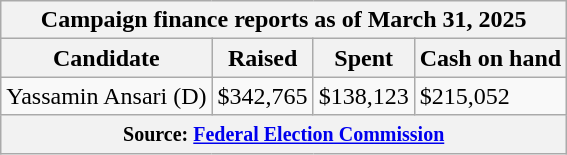<table class="wikitable sortable">
<tr>
<th colspan=4>Campaign finance reports as of March 31, 2025</th>
</tr>
<tr style="text-align:center;">
<th>Candidate</th>
<th>Raised</th>
<th>Spent</th>
<th>Cash on hand</th>
</tr>
<tr>
<td>Yassamin Ansari (D)</td>
<td>$342,765</td>
<td>$138,123</td>
<td>$215,052</td>
</tr>
<tr>
<th colspan="4"><small>Source: <a href='#'>Federal Election Commission</a></small></th>
</tr>
</table>
